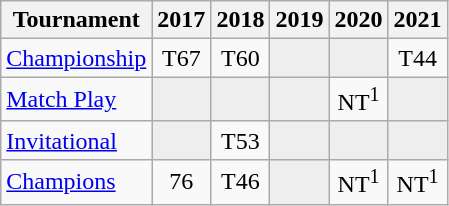<table class="wikitable" style="text-align:center;">
<tr>
<th>Tournament</th>
<th>2017</th>
<th>2018</th>
<th>2019</th>
<th>2020</th>
<th>2021</th>
</tr>
<tr>
<td align="left"><a href='#'>Championship</a></td>
<td>T67</td>
<td>T60</td>
<td style="background:#eeeeee;"></td>
<td style="background:#eeeeee;"></td>
<td>T44</td>
</tr>
<tr>
<td align="left"><a href='#'>Match Play</a></td>
<td style="background:#eeeeee;"></td>
<td style="background:#eeeeee;"></td>
<td style="background:#eeeeee;"></td>
<td>NT<sup>1</sup></td>
<td style="background:#eeeeee;"></td>
</tr>
<tr>
<td align="left"><a href='#'>Invitational</a></td>
<td style="background:#eeeeee;"></td>
<td>T53</td>
<td style="background:#eeeeee;"></td>
<td style="background:#eeeeee;"></td>
<td style="background:#eeeeee;"></td>
</tr>
<tr>
<td align="left"><a href='#'>Champions</a></td>
<td>76</td>
<td>T46</td>
<td style="background:#eeeeee;"></td>
<td>NT<sup>1</sup></td>
<td>NT<sup>1</sup></td>
</tr>
</table>
